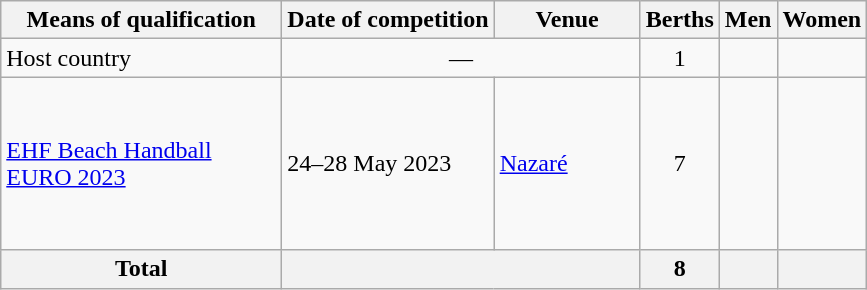<table class="wikitable">
<tr>
<th width=180>Means of qualification</th>
<th>Date of competition</th>
<th width=90>Venue</th>
<th>Berths</th>
<th>Men</th>
<th>Women</th>
</tr>
<tr>
<td>Host country</td>
<td colspan=2 align=center>—</td>
<td align=center>1</td>
<td></td>
<td></td>
</tr>
<tr>
<td><a href='#'>EHF Beach Handball EURO 2023</a></td>
<td>24–28 May 2023</td>
<td> <a href='#'>Nazaré</a></td>
<td align=center>7</td>
<td><br><br><br><br><br><br></td>
<td><br><br><br><br><br><br></td>
</tr>
<tr>
<th>Total</th>
<th colspan=2></th>
<th>8</th>
<th></th>
<th></th>
</tr>
</table>
